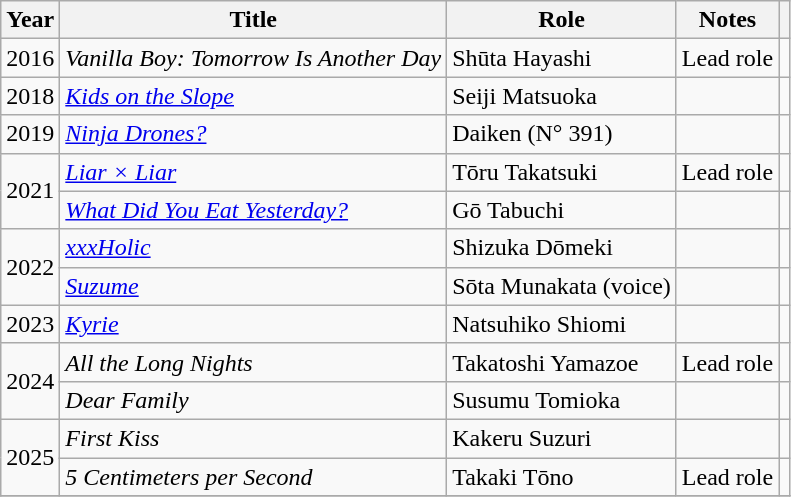<table class="wikitable">
<tr>
<th>Year</th>
<th>Title</th>
<th>Role</th>
<th>Notes</th>
<th></th>
</tr>
<tr>
<td>2016</td>
<td><em>Vanilla Boy: Tomorrow Is Another Day</em></td>
<td>Shūta Hayashi</td>
<td>Lead role</td>
<td></td>
</tr>
<tr>
<td>2018</td>
<td><em><a href='#'>Kids on the Slope</a></em></td>
<td>Seiji Matsuoka</td>
<td></td>
<td></td>
</tr>
<tr>
<td>2019</td>
<td><em><a href='#'>Ninja Drones?</a></em></td>
<td>Daiken (N° 391)</td>
<td></td>
<td></td>
</tr>
<tr>
<td rowspan=2>2021</td>
<td><em><a href='#'>Liar × Liar</a></em></td>
<td>Tōru Takatsuki</td>
<td>Lead role</td>
<td></td>
</tr>
<tr>
<td><em><a href='#'>What Did You Eat Yesterday?</a></em></td>
<td>Gō Tabuchi</td>
<td></td>
<td></td>
</tr>
<tr>
<td rowspan=2>2022</td>
<td><em><a href='#'>xxxHolic</a></em></td>
<td>Shizuka Dōmeki</td>
<td></td>
<td></td>
</tr>
<tr>
<td><em><a href='#'>Suzume</a></em></td>
<td>Sōta Munakata (voice)</td>
<td></td>
<td></td>
</tr>
<tr>
<td>2023</td>
<td><em><a href='#'>Kyrie</a></em></td>
<td>Natsuhiko Shiomi</td>
<td></td>
<td></td>
</tr>
<tr>
<td rowspan=2>2024</td>
<td><em>All the Long Nights</em></td>
<td>Takatoshi Yamazoe</td>
<td>Lead role</td>
<td></td>
</tr>
<tr>
<td><em>Dear Family</em></td>
<td>Susumu Tomioka</td>
<td></td>
<td></td>
</tr>
<tr>
<td rowspan=2>2025</td>
<td><em>First Kiss</em></td>
<td>Kakeru Suzuri</td>
<td></td>
<td></td>
</tr>
<tr>
<td><em>5 Centimeters per Second</em></td>
<td>Takaki Tōno</td>
<td>Lead role</td>
<td></td>
</tr>
<tr>
</tr>
</table>
